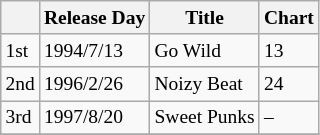<table class=wikitable style="font-size:small">
<tr>
<th></th>
<th>Release Day</th>
<th>Title</th>
<th>Chart</th>
</tr>
<tr>
<td>1st</td>
<td>1994/7/13</td>
<td>Go Wild</td>
<td>13</td>
</tr>
<tr>
<td>2nd</td>
<td>1996/2/26</td>
<td>Noizy Beat</td>
<td>24</td>
</tr>
<tr>
<td>3rd</td>
<td>1997/8/20</td>
<td>Sweet Punks</td>
<td>–</td>
</tr>
<tr>
</tr>
</table>
